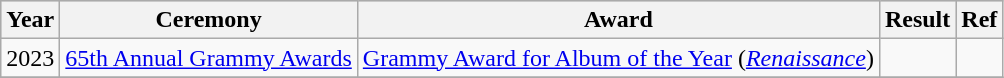<table class="wikitable">
<tr style="background:#ccc; text-align:center;">
<th scope="col">Year</th>
<th scope="col">Ceremony</th>
<th scope="col">Award</th>
<th scope="col">Result</th>
<th>Ref</th>
</tr>
<tr>
<td>2023</td>
<td><a href='#'>65th Annual Grammy Awards</a></td>
<td><a href='#'>Grammy Award for Album of the Year</a> (<em><a href='#'>Renaissance</a></em>)</td>
<td></td>
<td></td>
</tr>
<tr>
</tr>
</table>
